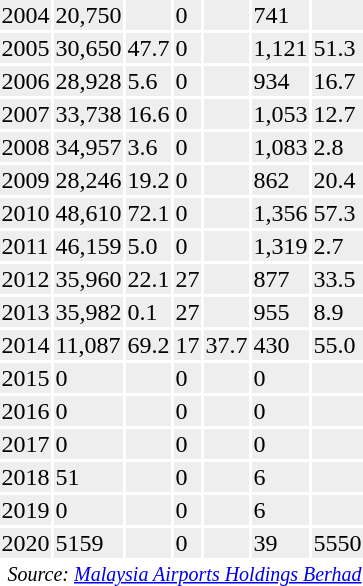<table class="toccolours sortable" style="padding:0.5em;">
<tr>
<th></th>
<th></th>
<th></th>
<th></th>
<th></th>
<th></th>
<th></th>
</tr>
<tr style="background:#eee;">
<td>2004</td>
<td>20,750</td>
<td></td>
<td>0</td>
<td></td>
<td>741</td>
<td></td>
</tr>
<tr style="background:#eee;">
<td>2005</td>
<td>30,650</td>
<td> 47.7</td>
<td>0</td>
<td></td>
<td>1,121</td>
<td> 51.3</td>
</tr>
<tr style="background:#eee;">
<td>2006</td>
<td>28,928</td>
<td> 5.6</td>
<td>0</td>
<td></td>
<td>934</td>
<td> 16.7</td>
</tr>
<tr style="background:#eee;">
<td>2007</td>
<td>33,738</td>
<td> 16.6</td>
<td>0</td>
<td></td>
<td>1,053</td>
<td> 12.7</td>
</tr>
<tr style="background:#eee;">
<td>2008</td>
<td>34,957</td>
<td> 3.6</td>
<td>0</td>
<td></td>
<td>1,083</td>
<td> 2.8</td>
</tr>
<tr style="background:#eee;">
<td>2009</td>
<td>28,246</td>
<td> 19.2</td>
<td>0</td>
<td></td>
<td>862</td>
<td> 20.4</td>
</tr>
<tr style="background:#eee;">
<td>2010</td>
<td>48,610</td>
<td> 72.1</td>
<td>0</td>
<td></td>
<td>1,356</td>
<td> 57.3</td>
</tr>
<tr style="background:#eee;">
<td>2011</td>
<td>46,159</td>
<td> 5.0</td>
<td>0</td>
<td></td>
<td>1,319</td>
<td> 2.7</td>
</tr>
<tr style="background:#eee;">
<td>2012</td>
<td>35,960</td>
<td> 22.1</td>
<td>27</td>
<td></td>
<td>877</td>
<td> 33.5</td>
</tr>
<tr style="background:#eee;">
<td>2013</td>
<td>35,982</td>
<td> 0.1</td>
<td>27</td>
<td></td>
<td>955</td>
<td> 8.9</td>
</tr>
<tr style="background:#eee;">
<td>2014</td>
<td>11,087</td>
<td> 69.2</td>
<td>17</td>
<td> 37.7</td>
<td>430</td>
<td> 55.0</td>
</tr>
<tr style="background:#eee;">
<td>2015</td>
<td>0</td>
<td></td>
<td>0</td>
<td></td>
<td>0</td>
<td></td>
</tr>
<tr style="background:#eee;">
<td>2016</td>
<td>0</td>
<td></td>
<td>0</td>
<td></td>
<td>0</td>
<td></td>
</tr>
<tr style="background:#eee;">
<td>2017</td>
<td>0</td>
<td></td>
<td>0</td>
<td></td>
<td>0</td>
<td></td>
</tr>
<tr style="background:#eee;">
<td>2018</td>
<td>51</td>
<td></td>
<td>0</td>
<td></td>
<td>6</td>
<td></td>
</tr>
<tr style="background:#eee;">
<td>2019</td>
<td>0</td>
<td></td>
<td>0</td>
<td></td>
<td>6</td>
<td></td>
</tr>
<tr style="background:#eee;">
<td>2020</td>
<td>5159</td>
<td></td>
<td>0</td>
<td></td>
<td>39</td>
<td> 5550</td>
</tr>
<tr>
<td colspan="7" style="text-align:right;"><sup><em>Source: <a href='#'>Malaysia Airports Holdings Berhad</a></em></sup></td>
</tr>
</table>
